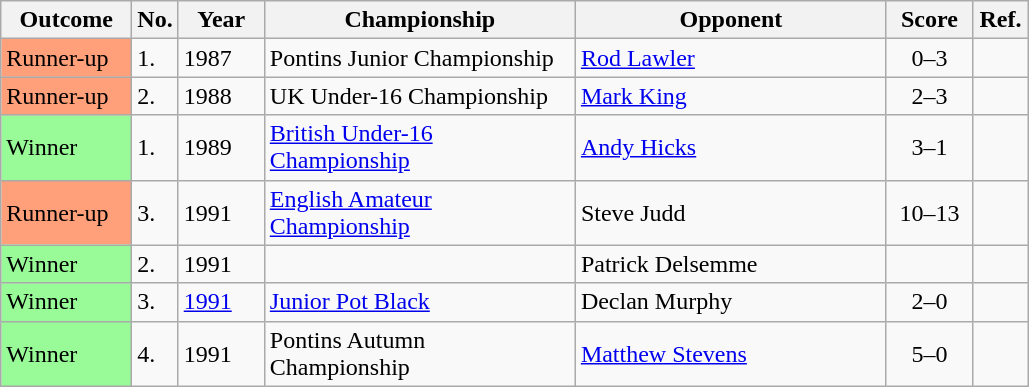<table class="wikitable sortable">
<tr>
<th scope="col" style="width:80px;">Outcome</th>
<th scope="col" style="width:20px;">No.</th>
<th scope="col" style="width:50px;">Year</th>
<th scope="col" style="width:200px;">Championship</th>
<th scope="col" style="width:200px;">Opponent</th>
<th scope="col" style="text-align:center; width:50px;">Score</th>
<th scope="col" style="width:30px;" class="unsortable">Ref.</th>
</tr>
<tr>
<td style="background:#ffa07a;">Runner-up</td>
<td>1.</td>
<td>1987</td>
<td>Pontins Junior Championship</td>
<td> <a href='#'>Rod Lawler</a></td>
<td style="text-align:center;">0–3</td>
<td style="text-align:center;"></td>
</tr>
<tr>
<td style="background:#ffa07a;">Runner-up</td>
<td>2.</td>
<td>1988</td>
<td>UK Under-16 Championship</td>
<td> <a href='#'>Mark King</a></td>
<td style="text-align:center;">2–3</td>
<td style="text-align:center;"></td>
</tr>
<tr>
<td style="background:#98FB98">Winner</td>
<td>1.</td>
<td>1989</td>
<td><a href='#'>British Under-16 Championship</a></td>
<td> <a href='#'>Andy Hicks</a></td>
<td style="text-align:center;">3–1</td>
<td style="text-align:center;"></td>
</tr>
<tr>
<td style="background:#ffa07a;">Runner-up</td>
<td>3.</td>
<td>1991</td>
<td><a href='#'>English Amateur Championship</a></td>
<td> Steve Judd</td>
<td style="text-align:center;">10–13</td>
<td style="text-align:center;"></td>
</tr>
<tr>
<td style="background:#98FB98">Winner</td>
<td>2.</td>
<td>1991</td>
<td></td>
<td> Patrick Delsemme</td>
<td style="text-align:center;"></td>
<td style="text-align:center;"></td>
</tr>
<tr>
<td style="background:#98FB98">Winner</td>
<td>3.</td>
<td><a href='#'>1991</a></td>
<td><a href='#'>Junior Pot Black</a></td>
<td> Declan Murphy</td>
<td style="text-align:center;">2–0</td>
<td style="text-align:center;"></td>
</tr>
<tr>
<td style="background:#98FB98">Winner</td>
<td>4.</td>
<td>1991</td>
<td>Pontins Autumn Championship</td>
<td> <a href='#'>Matthew Stevens</a></td>
<td style="text-align:center;">5–0</td>
<td style="text-align:center;"></td>
</tr>
</table>
